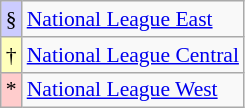<table class="wikitable" style="font-size:90%">
<tr>
<td bgcolor="#ccccff">§</td>
<td><a href='#'>National League East</a></td>
</tr>
<tr>
<td bgcolor="#ffffbb">†</td>
<td><a href='#'>National League Central</a></td>
</tr>
<tr>
<td bgcolor="#ffcccc">*</td>
<td><a href='#'>National League West</a></td>
</tr>
</table>
